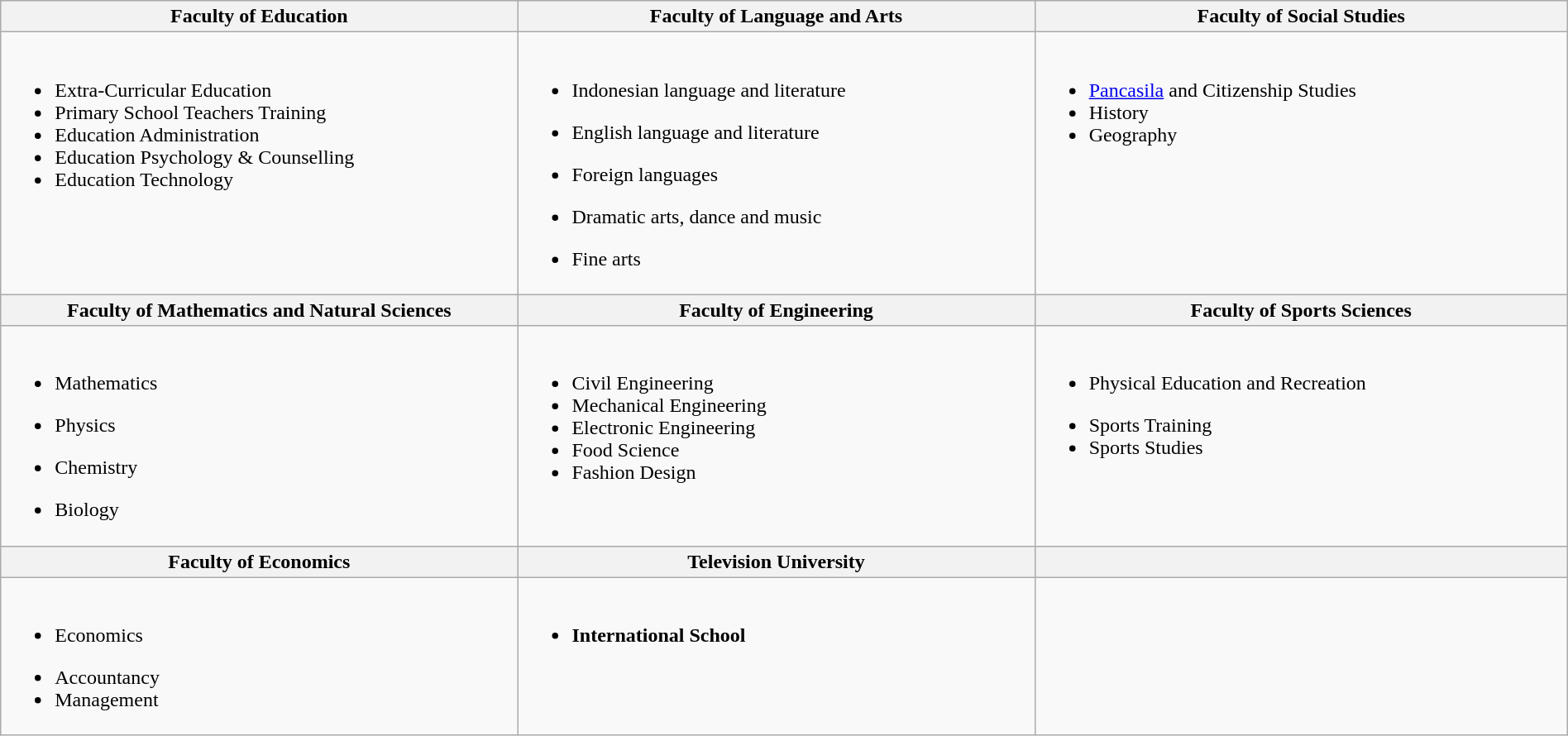<table class="wikitable" width="100%">
<tr>
<th>Faculty of Education</th>
<th>Faculty of Language and Arts</th>
<th>Faculty of Social Studies</th>
</tr>
<tr valign="top">
<td width="33%"><br><ul><li>Extra-Curricular Education</li><li>Primary School Teachers Training</li><li>Education Administration</li><li>Education Psychology & Counselling</li><li>Education Technology</li></ul></td>
<td width="33%"><br><ul><li>Indonesian language and literature</li></ul><ul><li>English language and literature</li></ul><ul><li>Foreign languages</li></ul><ul><li>Dramatic arts, dance and music</li></ul><ul><li>Fine arts</li></ul></td>
<td width="33%"><br><ul><li><a href='#'>Pancasila</a> and Citizenship Studies</li><li>History</li><li>Geography</li></ul></td>
</tr>
<tr>
<th>Faculty of Mathematics and Natural Sciences</th>
<th>Faculty of Engineering</th>
<th>Faculty of Sports Sciences</th>
</tr>
<tr valign="top">
<td width="33%"><br><ul><li>Mathematics</li></ul><ul><li>Physics</li></ul><ul><li>Chemistry</li></ul><ul><li>Biology</li></ul></td>
<td width="33%"><br><ul><li>Civil Engineering</li><li>Mechanical Engineering</li><li>Electronic Engineering</li><li>Food Science</li><li>Fashion Design</li></ul></td>
<td width="33%"><br><ul><li>Physical Education and Recreation</li></ul><ul><li>Sports Training</li><li>Sports Studies</li></ul></td>
</tr>
<tr>
<th>Faculty of Economics</th>
<th><strong>Television University</strong></th>
<th> </th>
</tr>
<tr valign="top">
<td width="33%"><br><ul><li>Economics</li></ul><ul><li>Accountancy</li><li>Management</li></ul></td>
<td width="33%"><br><ul><li><strong>International School</strong></li></ul></td>
<td width="67%"> </td>
</tr>
</table>
